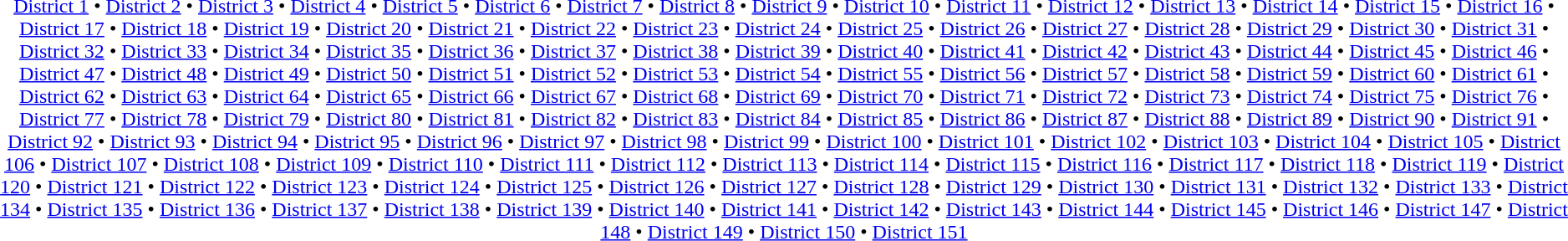<table id=toc class=toc summary=Contents>
<tr>
<td align=center><br><a href='#'>District 1</a> • <a href='#'>District 2</a> • <a href='#'>District 3</a> • <a href='#'>District 4</a> • <a href='#'>District 5</a> • <a href='#'>District 6</a> • <a href='#'>District 7</a> • <a href='#'>District 8</a> • <a href='#'>District 9</a> • <a href='#'>District 10</a> • <a href='#'>District 11</a> • <a href='#'>District 12</a> • <a href='#'>District 13</a> • <a href='#'>District 14</a> • <a href='#'>District 15</a> • <a href='#'>District 16</a> • <a href='#'>District 17</a> • <a href='#'>District 18</a> • <a href='#'>District 19</a> • <a href='#'>District 20</a> • <a href='#'>District 21</a> • <a href='#'>District 22</a> • <a href='#'>District 23</a> • <a href='#'>District 24</a> • <a href='#'>District 25</a> • <a href='#'>District 26</a> • <a href='#'>District 27</a> • <a href='#'>District 28</a> • <a href='#'>District 29</a> • <a href='#'>District 30</a> • <a href='#'>District 31</a> • <a href='#'>District 32</a> • <a href='#'>District 33</a> • <a href='#'>District 34</a> • <a href='#'>District 35</a> • <a href='#'>District 36</a> • <a href='#'>District 37</a> • <a href='#'>District 38</a> • <a href='#'>District 39</a> • <a href='#'>District 40</a> • <a href='#'>District 41</a> • <a href='#'>District 42</a> • <a href='#'>District 43</a> • <a href='#'>District 44</a> • <a href='#'>District 45</a> • <a href='#'>District 46</a> • <a href='#'>District 47</a> • <a href='#'>District 48</a> • <a href='#'>District 49</a> • <a href='#'>District 50</a> • <a href='#'>District 51</a> • <a href='#'>District 52</a> • <a href='#'>District 53</a> • <a href='#'>District 54</a> • <a href='#'>District 55</a> • <a href='#'>District 56</a> • <a href='#'>District 57</a> • <a href='#'>District 58</a> • <a href='#'>District 59</a> • <a href='#'>District 60</a> • <a href='#'>District 61</a> • <a href='#'>District 62</a> • <a href='#'>District 63</a> • <a href='#'>District 64</a> • <a href='#'>District 65</a> • <a href='#'>District 66</a> • <a href='#'>District 67</a> • <a href='#'>District 68</a> • <a href='#'>District 69</a> • <a href='#'>District 70</a> • <a href='#'>District 71</a> • <a href='#'>District 72</a> • <a href='#'>District 73</a> • <a href='#'>District 74</a> • <a href='#'>District 75</a> • <a href='#'>District 76</a> • <a href='#'>District 77</a> • <a href='#'>District 78</a> • <a href='#'>District 79</a> • <a href='#'>District 80</a> • <a href='#'>District 81</a> • <a href='#'>District 82</a> • <a href='#'>District 83</a> • <a href='#'>District 84</a> • <a href='#'>District 85</a> • <a href='#'>District 86</a> • <a href='#'>District 87</a> • <a href='#'>District 88</a> • <a href='#'>District 89</a> • <a href='#'>District 90</a> • <a href='#'>District 91</a> • <a href='#'>District 92</a> • <a href='#'>District 93</a> • <a href='#'>District 94</a> • <a href='#'>District 95</a> • <a href='#'>District 96</a> • <a href='#'>District 97</a> • <a href='#'>District 98</a> • <a href='#'>District 99</a> • <a href='#'>District 100</a> • <a href='#'>District 101</a> • <a href='#'>District 102</a> • <a href='#'>District 103</a> • <a href='#'>District 104</a> • <a href='#'>District 105</a> • <a href='#'>District 106</a> • <a href='#'>District 107</a> • <a href='#'>District 108</a> • <a href='#'>District 109</a> • <a href='#'>District 110</a> • <a href='#'>District 111</a> • <a href='#'>District 112</a> • <a href='#'>District 113</a> • <a href='#'>District 114</a> • <a href='#'>District 115</a> • <a href='#'>District 116</a> • <a href='#'>District 117</a> • <a href='#'>District 118</a> • <a href='#'>District 119</a> • <a href='#'>District 120</a> • <a href='#'>District 121</a> • <a href='#'>District 122</a> • <a href='#'>District 123</a> • <a href='#'>District 124</a> • <a href='#'>District 125</a> • <a href='#'>District 126</a> • <a href='#'>District 127</a> • <a href='#'>District 128</a> • <a href='#'>District 129</a> • <a href='#'>District 130</a> • <a href='#'>District 131</a> • <a href='#'>District 132</a> • <a href='#'>District 133</a> • <a href='#'>District 134</a> • <a href='#'>District 135</a> • <a href='#'>District 136</a> • <a href='#'>District 137</a> • <a href='#'>District 138</a> • <a href='#'>District 139</a> • <a href='#'>District 140</a> • <a href='#'>District 141</a> • <a href='#'>District 142</a> • <a href='#'>District 143</a> • <a href='#'>District 144</a> • <a href='#'>District 145</a> • <a href='#'>District 146</a> • <a href='#'>District 147</a> • <a href='#'>District 148</a> • <a href='#'>District 149</a> • <a href='#'>District 150</a> • <a href='#'>District 151</a></td>
</tr>
</table>
